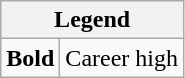<table class="wikitable mw-collapsible mw-collapsed">
<tr>
<th colspan="2">Legend</th>
</tr>
<tr>
<td><strong>Bold</strong></td>
<td>Career high</td>
</tr>
</table>
